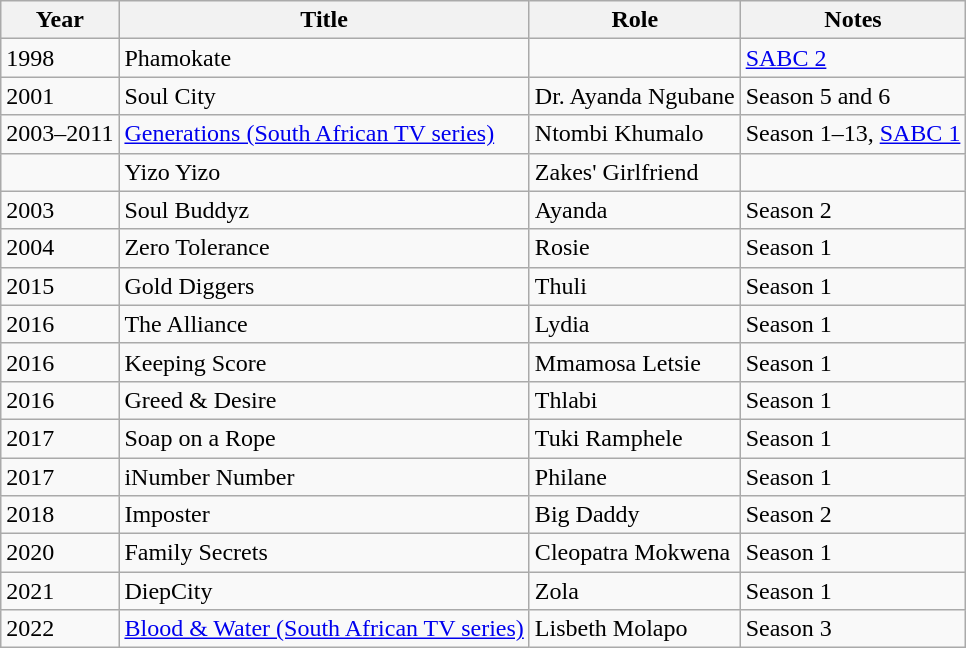<table class="wikitable sortable">
<tr>
<th>Year</th>
<th>Title</th>
<th>Role</th>
<th class="unsortable">Notes</th>
</tr>
<tr>
<td>1998</td>
<td>Phamokate</td>
<td></td>
<td><a href='#'>SABC 2</a></td>
</tr>
<tr>
<td>2001</td>
<td>Soul City</td>
<td>Dr. Ayanda Ngubane</td>
<td>Season 5 and 6</td>
</tr>
<tr>
<td>2003–2011</td>
<td><a href='#'>Generations (South African TV series)</a></td>
<td>Ntombi Khumalo</td>
<td>Season 1–13, <a href='#'>SABC 1</a></td>
</tr>
<tr>
<td></td>
<td>Yizo Yizo</td>
<td>Zakes' Girlfriend</td>
</tr>
<tr>
<td>2003</td>
<td>Soul Buddyz</td>
<td>Ayanda</td>
<td>Season 2</td>
</tr>
<tr>
<td>2004</td>
<td>Zero Tolerance</td>
<td>Rosie</td>
<td>Season 1</td>
</tr>
<tr>
<td>2015</td>
<td>Gold Diggers</td>
<td>Thuli</td>
<td>Season 1</td>
</tr>
<tr>
<td>2016</td>
<td>The Alliance</td>
<td>Lydia</td>
<td>Season 1</td>
</tr>
<tr>
<td>2016</td>
<td>Keeping Score</td>
<td>Mmamosa Letsie</td>
<td>Season 1</td>
</tr>
<tr>
<td>2016</td>
<td>Greed & Desire</td>
<td>Thlabi</td>
<td>Season 1</td>
</tr>
<tr>
<td>2017</td>
<td>Soap on a Rope</td>
<td>Tuki Ramphele</td>
<td>Season 1</td>
</tr>
<tr>
<td>2017</td>
<td>iNumber Number</td>
<td>Philane</td>
<td>Season 1</td>
</tr>
<tr>
<td>2018</td>
<td>Imposter</td>
<td>Big Daddy</td>
<td>Season 2</td>
</tr>
<tr>
<td>2020</td>
<td>Family Secrets</td>
<td>Cleopatra Mokwena</td>
<td>Season 1</td>
</tr>
<tr>
<td>2021</td>
<td>DiepCity</td>
<td>Zola</td>
<td>Season 1</td>
</tr>
<tr>
<td>2022</td>
<td><a href='#'>Blood & Water (South African TV series)</a></td>
<td>Lisbeth Molapo</td>
<td>Season 3</td>
</tr>
</table>
